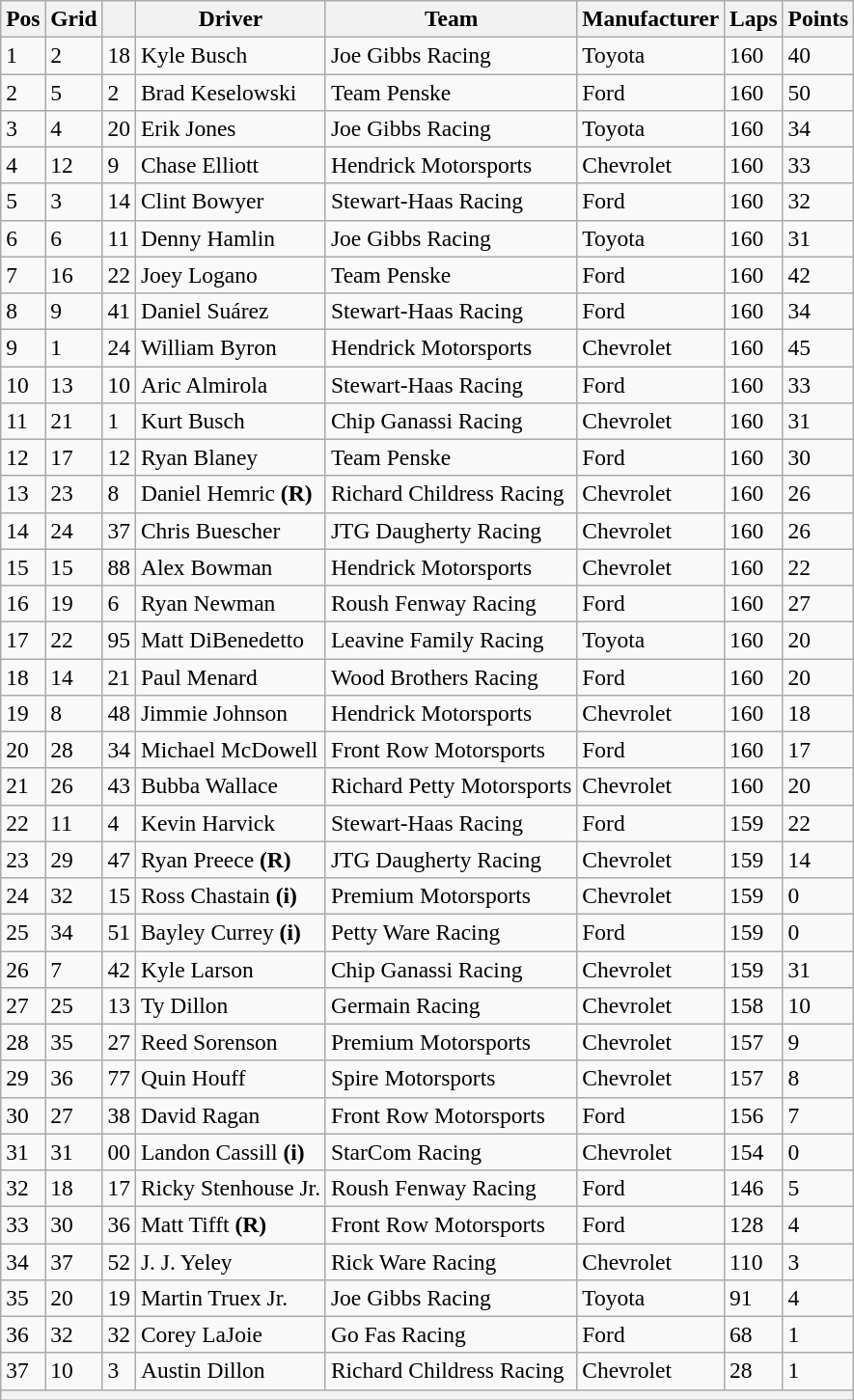<table class="wikitable" style="font-size:98%">
<tr>
<th>Pos</th>
<th>Grid</th>
<th></th>
<th>Driver</th>
<th>Team</th>
<th>Manufacturer</th>
<th>Laps</th>
<th>Points</th>
</tr>
<tr>
<td>1</td>
<td>2</td>
<td>18</td>
<td>Kyle Busch</td>
<td>Joe Gibbs Racing</td>
<td>Toyota</td>
<td>160</td>
<td>40</td>
</tr>
<tr>
<td>2</td>
<td>5</td>
<td>2</td>
<td>Brad Keselowski</td>
<td>Team Penske</td>
<td>Ford</td>
<td>160</td>
<td>50</td>
</tr>
<tr>
<td>3</td>
<td>4</td>
<td>20</td>
<td>Erik Jones</td>
<td>Joe Gibbs Racing</td>
<td>Toyota</td>
<td>160</td>
<td>34</td>
</tr>
<tr>
<td>4</td>
<td>12</td>
<td>9</td>
<td>Chase Elliott</td>
<td>Hendrick Motorsports</td>
<td>Chevrolet</td>
<td>160</td>
<td>33</td>
</tr>
<tr>
<td>5</td>
<td>3</td>
<td>14</td>
<td>Clint Bowyer</td>
<td>Stewart-Haas Racing</td>
<td>Ford</td>
<td>160</td>
<td>32</td>
</tr>
<tr>
<td>6</td>
<td>6</td>
<td>11</td>
<td>Denny Hamlin</td>
<td>Joe Gibbs Racing</td>
<td>Toyota</td>
<td>160</td>
<td>31</td>
</tr>
<tr>
<td>7</td>
<td>16</td>
<td>22</td>
<td>Joey Logano</td>
<td>Team Penske</td>
<td>Ford</td>
<td>160</td>
<td>42</td>
</tr>
<tr>
<td>8</td>
<td>9</td>
<td>41</td>
<td>Daniel Suárez</td>
<td>Stewart-Haas Racing</td>
<td>Ford</td>
<td>160</td>
<td>34</td>
</tr>
<tr>
<td>9</td>
<td>1</td>
<td>24</td>
<td>William Byron</td>
<td>Hendrick Motorsports</td>
<td>Chevrolet</td>
<td>160</td>
<td>45</td>
</tr>
<tr>
<td>10</td>
<td>13</td>
<td>10</td>
<td>Aric Almirola</td>
<td>Stewart-Haas Racing</td>
<td>Ford</td>
<td>160</td>
<td>33</td>
</tr>
<tr>
<td>11</td>
<td>21</td>
<td>1</td>
<td>Kurt Busch</td>
<td>Chip Ganassi Racing</td>
<td>Chevrolet</td>
<td>160</td>
<td>31</td>
</tr>
<tr>
<td>12</td>
<td>17</td>
<td>12</td>
<td>Ryan Blaney</td>
<td>Team Penske</td>
<td>Ford</td>
<td>160</td>
<td>30</td>
</tr>
<tr>
<td>13</td>
<td>23</td>
<td>8</td>
<td>Daniel Hemric <strong>(R)</strong></td>
<td>Richard Childress Racing</td>
<td>Chevrolet</td>
<td>160</td>
<td>26</td>
</tr>
<tr>
<td>14</td>
<td>24</td>
<td>37</td>
<td>Chris Buescher</td>
<td>JTG Daugherty Racing</td>
<td>Chevrolet</td>
<td>160</td>
<td>26</td>
</tr>
<tr>
<td>15</td>
<td>15</td>
<td>88</td>
<td>Alex Bowman</td>
<td>Hendrick Motorsports</td>
<td>Chevrolet</td>
<td>160</td>
<td>22</td>
</tr>
<tr>
<td>16</td>
<td>19</td>
<td>6</td>
<td>Ryan Newman</td>
<td>Roush Fenway Racing</td>
<td>Ford</td>
<td>160</td>
<td>27</td>
</tr>
<tr>
<td>17</td>
<td>22</td>
<td>95</td>
<td>Matt DiBenedetto</td>
<td>Leavine Family Racing</td>
<td>Toyota</td>
<td>160</td>
<td>20</td>
</tr>
<tr>
<td>18</td>
<td>14</td>
<td>21</td>
<td>Paul Menard</td>
<td>Wood Brothers Racing</td>
<td>Ford</td>
<td>160</td>
<td>20</td>
</tr>
<tr>
<td>19</td>
<td>8</td>
<td>48</td>
<td>Jimmie Johnson</td>
<td>Hendrick Motorsports</td>
<td>Chevrolet</td>
<td>160</td>
<td>18</td>
</tr>
<tr>
<td>20</td>
<td>28</td>
<td>34</td>
<td>Michael McDowell</td>
<td>Front Row Motorsports</td>
<td>Ford</td>
<td>160</td>
<td>17</td>
</tr>
<tr>
<td>21</td>
<td>26</td>
<td>43</td>
<td>Bubba Wallace</td>
<td>Richard Petty Motorsports</td>
<td>Chevrolet</td>
<td>160</td>
<td>20</td>
</tr>
<tr>
<td>22</td>
<td>11</td>
<td>4</td>
<td>Kevin Harvick</td>
<td>Stewart-Haas Racing</td>
<td>Ford</td>
<td>159</td>
<td>22</td>
</tr>
<tr>
<td>23</td>
<td>29</td>
<td>47</td>
<td>Ryan Preece <strong>(R)</strong></td>
<td>JTG Daugherty Racing</td>
<td>Chevrolet</td>
<td>159</td>
<td>14</td>
</tr>
<tr>
<td>24</td>
<td>32</td>
<td>15</td>
<td>Ross Chastain <strong>(i)</strong></td>
<td>Premium Motorsports</td>
<td>Chevrolet</td>
<td>159</td>
<td>0</td>
</tr>
<tr>
<td>25</td>
<td>34</td>
<td>51</td>
<td>Bayley Currey <strong>(i)</strong></td>
<td>Petty Ware Racing</td>
<td>Ford</td>
<td>159</td>
<td>0</td>
</tr>
<tr>
<td>26</td>
<td>7</td>
<td>42</td>
<td>Kyle Larson</td>
<td>Chip Ganassi Racing</td>
<td>Chevrolet</td>
<td>159</td>
<td>31</td>
</tr>
<tr>
<td>27</td>
<td>25</td>
<td>13</td>
<td>Ty Dillon</td>
<td>Germain Racing</td>
<td>Chevrolet</td>
<td>158</td>
<td>10</td>
</tr>
<tr>
<td>28</td>
<td>35</td>
<td>27</td>
<td>Reed Sorenson</td>
<td>Premium Motorsports</td>
<td>Chevrolet</td>
<td>157</td>
<td>9</td>
</tr>
<tr>
<td>29</td>
<td>36</td>
<td>77</td>
<td>Quin Houff</td>
<td>Spire Motorsports</td>
<td>Chevrolet</td>
<td>157</td>
<td>8</td>
</tr>
<tr>
<td>30</td>
<td>27</td>
<td>38</td>
<td>David Ragan</td>
<td>Front Row Motorsports</td>
<td>Ford</td>
<td>156</td>
<td>7</td>
</tr>
<tr>
<td>31</td>
<td>31</td>
<td>00</td>
<td>Landon Cassill <strong>(i)</strong></td>
<td>StarCom Racing</td>
<td>Chevrolet</td>
<td>154</td>
<td>0</td>
</tr>
<tr>
<td>32</td>
<td>18</td>
<td>17</td>
<td>Ricky Stenhouse Jr.</td>
<td>Roush Fenway Racing</td>
<td>Ford</td>
<td>146</td>
<td>5</td>
</tr>
<tr>
<td>33</td>
<td>30</td>
<td>36</td>
<td>Matt Tifft <strong>(R)</strong></td>
<td>Front Row Motorsports</td>
<td>Ford</td>
<td>128</td>
<td>4</td>
</tr>
<tr>
<td>34</td>
<td>37</td>
<td>52</td>
<td>J. J. Yeley</td>
<td>Rick Ware Racing</td>
<td>Chevrolet</td>
<td>110</td>
<td>3</td>
</tr>
<tr>
<td>35</td>
<td>20</td>
<td>19</td>
<td>Martin Truex Jr.</td>
<td>Joe Gibbs Racing</td>
<td>Toyota</td>
<td>91</td>
<td>4</td>
</tr>
<tr>
<td>36</td>
<td>32</td>
<td>32</td>
<td>Corey LaJoie</td>
<td>Go Fas Racing</td>
<td>Ford</td>
<td>68</td>
<td>1</td>
</tr>
<tr>
<td>37</td>
<td>10</td>
<td>3</td>
<td>Austin Dillon</td>
<td>Richard Childress Racing</td>
<td>Chevrolet</td>
<td>28</td>
<td>1</td>
</tr>
<tr>
<th colspan="8"></th>
</tr>
</table>
